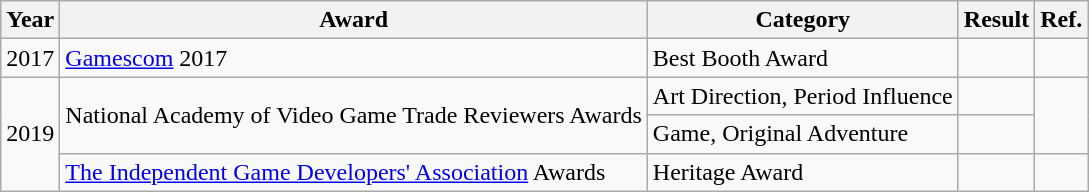<table class="wikitable sortable">
<tr>
<th>Year</th>
<th>Award</th>
<th>Category</th>
<th>Result</th>
<th>Ref.</th>
</tr>
<tr>
<td style="text-align:center;" rowspan="1">2017</td>
<td><a href='#'>Gamescom</a> 2017</td>
<td>Best Booth Award</td>
<td></td>
<td style="text-align:center;"></td>
</tr>
<tr>
<td style="text-align:center;" rowspan="3">2019</td>
<td rowspan="2">National Academy of Video Game Trade Reviewers Awards</td>
<td>Art Direction, Period Influence</td>
<td></td>
<td rowspan="2" style="text-align:center;"></td>
</tr>
<tr>
<td>Game, Original Adventure</td>
<td></td>
</tr>
<tr>
<td><a href='#'>The Independent Game Developers' Association</a> Awards</td>
<td>Heritage Award</td>
<td></td>
<td style="text-align:center;"></td>
</tr>
</table>
